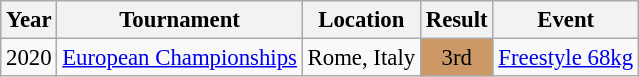<table class="wikitable" style="font-size:95%;">
<tr>
<th>Year</th>
<th>Tournament</th>
<th>Location</th>
<th>Result</th>
<th>Event</th>
</tr>
<tr>
<td>2020</td>
<td><a href='#'>European Championships</a></td>
<td>Rome, Italy</td>
<td align="center" bgcolor="cc9966">3rd</td>
<td><a href='#'>Freestyle 68kg</a></td>
</tr>
</table>
